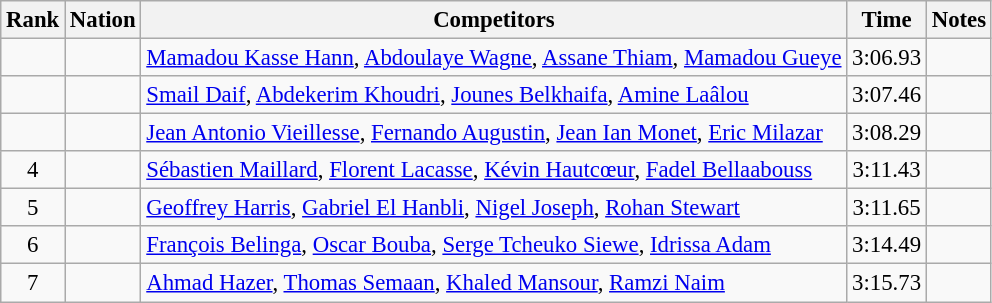<table class="wikitable sortable" style="text-align:center; font-size:95%">
<tr>
<th>Rank</th>
<th>Nation</th>
<th>Competitors</th>
<th>Time</th>
<th>Notes</th>
</tr>
<tr>
<td></td>
<td align=left></td>
<td align=left><a href='#'>Mamadou Kasse Hann</a>, <a href='#'>Abdoulaye Wagne</a>, <a href='#'>Assane Thiam</a>, <a href='#'>Mamadou Gueye</a></td>
<td>3:06.93</td>
<td></td>
</tr>
<tr>
<td></td>
<td align=left></td>
<td align=left><a href='#'>Smail Daif</a>, <a href='#'>Abdekerim Khoudri</a>, <a href='#'>Jounes Belkhaifa</a>, <a href='#'>Amine Laâlou</a></td>
<td>3:07.46</td>
<td></td>
</tr>
<tr>
<td></td>
<td align=left></td>
<td align=left><a href='#'>Jean Antonio Vieillesse</a>, <a href='#'>Fernando Augustin</a>, <a href='#'>Jean Ian Monet</a>, <a href='#'>Eric Milazar</a></td>
<td>3:08.29</td>
<td></td>
</tr>
<tr>
<td>4</td>
<td align=left></td>
<td align=left><a href='#'>Sébastien Maillard</a>, <a href='#'>Florent Lacasse</a>, <a href='#'>Kévin Hautcœur</a>, <a href='#'>Fadel Bellaabouss</a></td>
<td>3:11.43</td>
<td></td>
</tr>
<tr>
<td>5</td>
<td align=left></td>
<td align=left><a href='#'>Geoffrey Harris</a>, <a href='#'>Gabriel El Hanbli</a>, <a href='#'>Nigel Joseph</a>, <a href='#'>Rohan Stewart</a></td>
<td>3:11.65</td>
<td></td>
</tr>
<tr>
<td>6</td>
<td align=left></td>
<td align=left><a href='#'>François Belinga</a>, <a href='#'>Oscar Bouba</a>, <a href='#'>Serge Tcheuko Siewe</a>, <a href='#'>Idrissa Adam</a></td>
<td>3:14.49</td>
<td></td>
</tr>
<tr>
<td>7</td>
<td align=left></td>
<td align=left><a href='#'>Ahmad Hazer</a>, <a href='#'>Thomas Semaan</a>, <a href='#'>Khaled Mansour</a>, <a href='#'>Ramzi Naim</a></td>
<td>3:15.73</td>
<td></td>
</tr>
</table>
